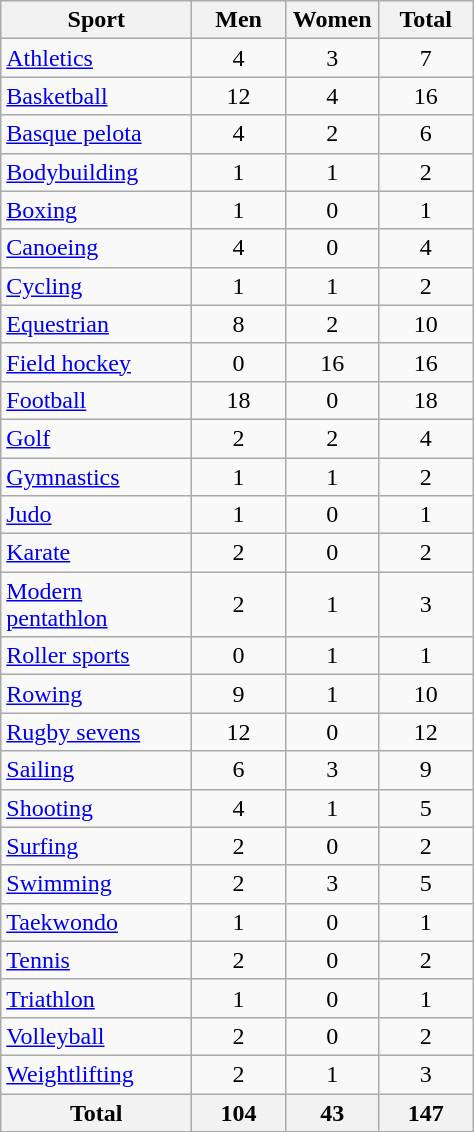<table class="wikitable sortable" style="text-align:center;">
<tr>
<th width=120>Sport</th>
<th width=55>Men</th>
<th width=55>Women</th>
<th width=55>Total</th>
</tr>
<tr>
<td align=left><a href='#'>Athletics</a></td>
<td>4</td>
<td>3</td>
<td>7</td>
</tr>
<tr>
<td align=left><a href='#'>Basketball</a></td>
<td>12</td>
<td>4</td>
<td>16</td>
</tr>
<tr>
<td align=left><a href='#'>Basque pelota</a></td>
<td>4</td>
<td>2</td>
<td>6</td>
</tr>
<tr>
<td align=left><a href='#'>Bodybuilding</a></td>
<td>1</td>
<td>1</td>
<td>2</td>
</tr>
<tr>
<td align=left><a href='#'>Boxing</a></td>
<td>1</td>
<td>0</td>
<td>1</td>
</tr>
<tr>
<td align=left><a href='#'>Canoeing</a></td>
<td>4</td>
<td>0</td>
<td>4</td>
</tr>
<tr>
<td align=left><a href='#'>Cycling</a></td>
<td>1</td>
<td>1</td>
<td>2</td>
</tr>
<tr>
<td align=left><a href='#'>Equestrian</a></td>
<td>8</td>
<td>2</td>
<td>10</td>
</tr>
<tr>
<td align=left><a href='#'>Field hockey</a></td>
<td>0</td>
<td>16</td>
<td>16</td>
</tr>
<tr>
<td align=left><a href='#'>Football</a></td>
<td>18</td>
<td>0</td>
<td>18</td>
</tr>
<tr>
<td align=left><a href='#'>Golf</a></td>
<td>2</td>
<td>2</td>
<td>4</td>
</tr>
<tr>
<td align=left><a href='#'>Gymnastics</a></td>
<td>1</td>
<td>1</td>
<td>2</td>
</tr>
<tr>
<td align=left><a href='#'>Judo</a></td>
<td>1</td>
<td>0</td>
<td>1</td>
</tr>
<tr>
<td align=left><a href='#'>Karate</a></td>
<td>2</td>
<td>0</td>
<td>2</td>
</tr>
<tr>
<td align=left><a href='#'>Modern pentathlon</a></td>
<td>2</td>
<td>1</td>
<td>3</td>
</tr>
<tr>
<td align=left><a href='#'>Roller sports</a></td>
<td>0</td>
<td>1</td>
<td>1</td>
</tr>
<tr>
<td align=left><a href='#'>Rowing</a></td>
<td>9</td>
<td>1</td>
<td>10</td>
</tr>
<tr>
<td align=left><a href='#'>Rugby sevens</a></td>
<td>12</td>
<td>0</td>
<td>12</td>
</tr>
<tr>
<td align=left><a href='#'>Sailing</a></td>
<td>6</td>
<td>3</td>
<td>9</td>
</tr>
<tr>
<td align=left><a href='#'>Shooting</a></td>
<td>4</td>
<td>1</td>
<td>5</td>
</tr>
<tr>
<td align=left><a href='#'>Surfing</a></td>
<td>2</td>
<td>0</td>
<td>2</td>
</tr>
<tr>
<td align=left><a href='#'>Swimming</a></td>
<td>2</td>
<td>3</td>
<td>5</td>
</tr>
<tr>
<td align=left><a href='#'>Taekwondo</a></td>
<td>1</td>
<td>0</td>
<td>1</td>
</tr>
<tr>
<td align=left><a href='#'>Tennis</a></td>
<td>2</td>
<td>0</td>
<td>2</td>
</tr>
<tr>
<td align=left><a href='#'>Triathlon</a></td>
<td>1</td>
<td>0</td>
<td>1</td>
</tr>
<tr>
<td align=left><a href='#'>Volleyball</a></td>
<td>2</td>
<td>0</td>
<td>2</td>
</tr>
<tr>
<td align=left><a href='#'>Weightlifting</a></td>
<td>2</td>
<td>1</td>
<td>3</td>
</tr>
<tr>
<th>Total</th>
<th>104</th>
<th>43</th>
<th>147</th>
</tr>
</table>
